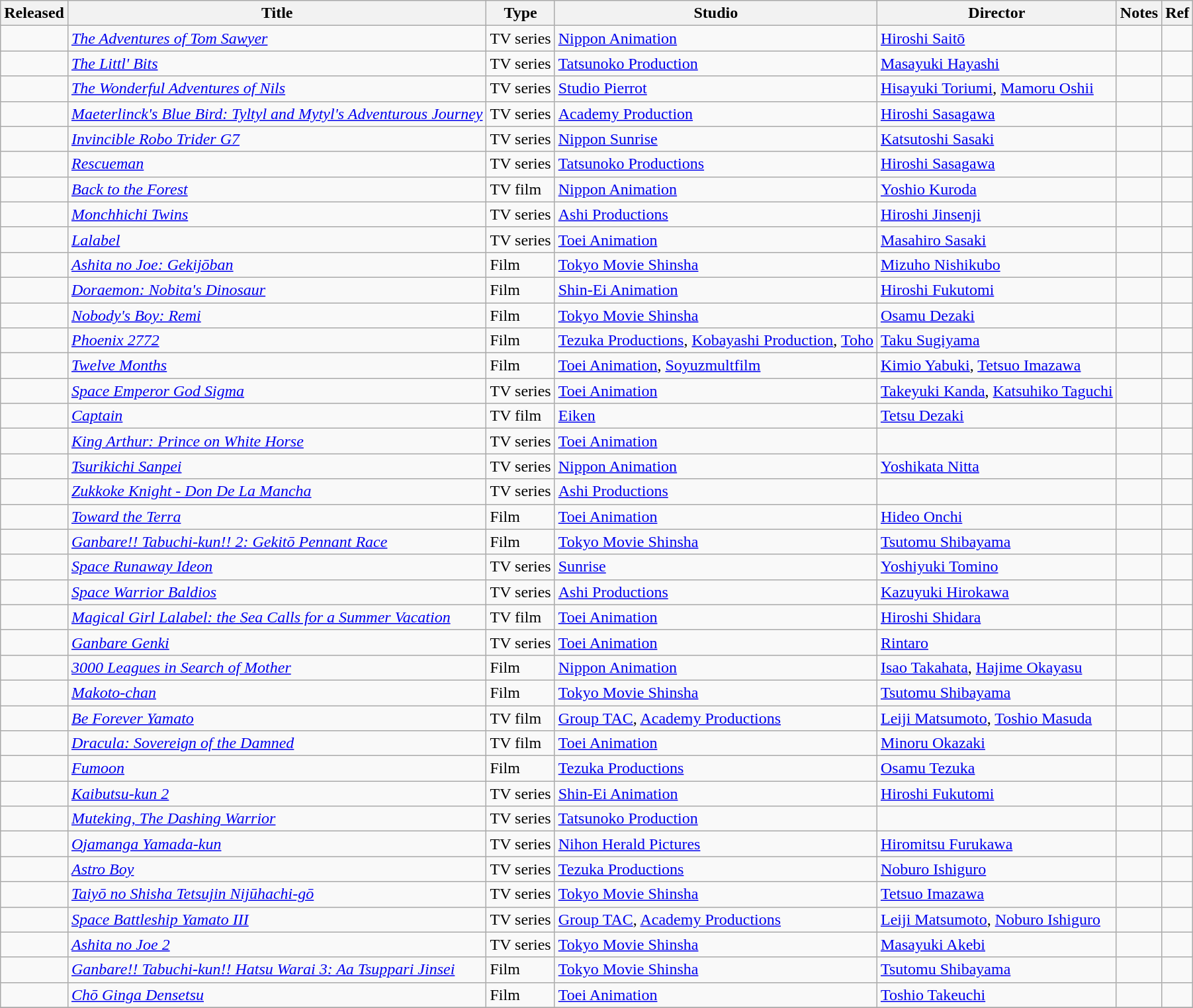<table class="wikitable sortable" border="1">
<tr>
<th>Released</th>
<th>Title</th>
<th>Type</th>
<th>Studio</th>
<th>Director</th>
<th>Notes</th>
<th>Ref</th>
</tr>
<tr>
<td></td>
<td><em><a href='#'>The Adventures of Tom Sawyer</a></em></td>
<td>TV series</td>
<td><a href='#'>Nippon Animation</a></td>
<td><a href='#'>Hiroshi Saitō</a></td>
<td></td>
<td></td>
</tr>
<tr>
<td></td>
<td><em><a href='#'>The Littl' Bits</a></em></td>
<td>TV series</td>
<td><a href='#'>Tatsunoko Production</a></td>
<td><a href='#'>Masayuki Hayashi</a></td>
<td></td>
<td></td>
</tr>
<tr>
<td></td>
<td><em><a href='#'>The Wonderful Adventures of Nils</a></em></td>
<td>TV series</td>
<td><a href='#'>Studio Pierrot</a></td>
<td><a href='#'>Hisayuki Toriumi</a>, <a href='#'>Mamoru Oshii</a></td>
<td></td>
<td></td>
</tr>
<tr>
<td></td>
<td><em><a href='#'>Maeterlinck's Blue Bird: Tyltyl and Mytyl's Adventurous Journey</a></em></td>
<td>TV series</td>
<td><a href='#'>Academy Production</a></td>
<td><a href='#'>Hiroshi Sasagawa</a></td>
<td></td>
<td></td>
</tr>
<tr>
<td></td>
<td><em><a href='#'>Invincible Robo Trider G7</a></em></td>
<td>TV series</td>
<td><a href='#'>Nippon Sunrise</a></td>
<td><a href='#'>Katsutoshi Sasaki</a></td>
<td></td>
<td></td>
</tr>
<tr>
<td></td>
<td><em><a href='#'>Rescueman</a></em></td>
<td>TV series</td>
<td><a href='#'>Tatsunoko Productions</a></td>
<td><a href='#'>Hiroshi Sasagawa</a></td>
<td></td>
<td></td>
</tr>
<tr>
<td></td>
<td><em><a href='#'>Back to the Forest</a></em></td>
<td>TV film</td>
<td><a href='#'>Nippon Animation</a></td>
<td><a href='#'>Yoshio Kuroda</a></td>
<td></td>
<td></td>
</tr>
<tr>
<td></td>
<td><em><a href='#'>Monchhichi Twins</a></em></td>
<td>TV series</td>
<td><a href='#'>Ashi Productions</a></td>
<td><a href='#'>Hiroshi Jinsenji</a></td>
<td></td>
<td></td>
</tr>
<tr>
<td></td>
<td><em><a href='#'>Lalabel</a></em></td>
<td>TV series</td>
<td><a href='#'>Toei Animation</a></td>
<td><a href='#'>Masahiro Sasaki</a></td>
<td></td>
<td></td>
</tr>
<tr>
<td></td>
<td><em><a href='#'>Ashita no Joe: Gekijōban</a></em></td>
<td>Film</td>
<td><a href='#'>Tokyo Movie Shinsha</a></td>
<td><a href='#'>Mizuho Nishikubo</a></td>
<td></td>
<td></td>
</tr>
<tr>
<td></td>
<td><em><a href='#'>Doraemon: Nobita's Dinosaur</a></em></td>
<td>Film</td>
<td><a href='#'>Shin-Ei Animation</a></td>
<td><a href='#'>Hiroshi Fukutomi</a></td>
<td></td>
<td></td>
</tr>
<tr>
<td></td>
<td><em><a href='#'>Nobody's Boy: Remi</a></em></td>
<td>Film</td>
<td><a href='#'>Tokyo Movie Shinsha</a></td>
<td><a href='#'>Osamu Dezaki</a></td>
<td></td>
<td></td>
</tr>
<tr>
<td></td>
<td><em><a href='#'>Phoenix 2772</a></em></td>
<td>Film</td>
<td><a href='#'>Tezuka Productions</a>, <a href='#'>Kobayashi Production</a>, <a href='#'>Toho</a></td>
<td><a href='#'>Taku Sugiyama</a></td>
<td></td>
<td></td>
</tr>
<tr>
<td></td>
<td><em><a href='#'>Twelve Months</a></em></td>
<td>Film</td>
<td><a href='#'>Toei Animation</a>, <a href='#'>Soyuzmultfilm</a></td>
<td><a href='#'>Kimio Yabuki</a>, <a href='#'>Tetsuo Imazawa</a></td>
<td></td>
<td></td>
</tr>
<tr>
<td></td>
<td><em><a href='#'>Space Emperor God Sigma</a></em></td>
<td>TV series</td>
<td><a href='#'>Toei Animation</a></td>
<td><a href='#'>Takeyuki Kanda</a>, <a href='#'>Katsuhiko Taguchi</a></td>
<td></td>
<td></td>
</tr>
<tr>
<td></td>
<td><em><a href='#'>Captain</a></em></td>
<td>TV film</td>
<td><a href='#'>Eiken</a></td>
<td><a href='#'>Tetsu Dezaki</a></td>
<td></td>
<td></td>
</tr>
<tr>
<td></td>
<td><em><a href='#'>King Arthur: Prince on White Horse</a></em></td>
<td>TV series</td>
<td><a href='#'>Toei Animation</a></td>
<td></td>
<td></td>
<td></td>
</tr>
<tr>
<td></td>
<td><em><a href='#'>Tsurikichi Sanpei</a></em></td>
<td>TV series</td>
<td><a href='#'>Nippon Animation</a></td>
<td><a href='#'>Yoshikata Nitta</a></td>
<td></td>
<td></td>
</tr>
<tr>
<td></td>
<td><em><a href='#'>Zukkoke Knight - Don De La Mancha</a></em></td>
<td>TV series</td>
<td><a href='#'>Ashi Productions</a></td>
<td></td>
<td></td>
<td></td>
</tr>
<tr>
<td></td>
<td><em><a href='#'>Toward the Terra</a></em></td>
<td>Film</td>
<td><a href='#'>Toei Animation</a></td>
<td><a href='#'>Hideo Onchi</a></td>
<td></td>
<td></td>
</tr>
<tr>
<td></td>
<td><em><a href='#'>Ganbare!! Tabuchi-kun!! 2: Gekitō Pennant Race</a></em></td>
<td>Film</td>
<td><a href='#'>Tokyo Movie Shinsha</a></td>
<td><a href='#'>Tsutomu Shibayama</a></td>
<td></td>
<td></td>
</tr>
<tr>
<td></td>
<td><em><a href='#'>Space Runaway Ideon</a></em></td>
<td>TV series</td>
<td><a href='#'>Sunrise</a></td>
<td><a href='#'>Yoshiyuki Tomino</a></td>
<td></td>
<td></td>
</tr>
<tr>
<td></td>
<td><em><a href='#'>Space Warrior Baldios</a></em></td>
<td>TV series</td>
<td><a href='#'>Ashi Productions</a></td>
<td><a href='#'>Kazuyuki Hirokawa</a></td>
<td></td>
<td></td>
</tr>
<tr>
<td></td>
<td><em><a href='#'>Magical Girl Lalabel: the Sea Calls for a Summer Vacation</a></em></td>
<td>TV film</td>
<td><a href='#'>Toei Animation</a></td>
<td><a href='#'>Hiroshi Shidara</a></td>
<td></td>
<td></td>
</tr>
<tr>
<td></td>
<td><em><a href='#'>Ganbare Genki</a></em></td>
<td>TV series</td>
<td><a href='#'>Toei Animation</a></td>
<td><a href='#'>Rintaro</a></td>
<td></td>
<td></td>
</tr>
<tr>
<td></td>
<td><em><a href='#'>3000 Leagues in Search of Mother</a></em></td>
<td>Film</td>
<td><a href='#'>Nippon Animation</a></td>
<td><a href='#'>Isao Takahata</a>, <a href='#'>Hajime Okayasu</a></td>
<td></td>
<td></td>
</tr>
<tr>
<td></td>
<td><em><a href='#'>Makoto-chan</a></em></td>
<td>Film</td>
<td><a href='#'>Tokyo Movie Shinsha</a></td>
<td><a href='#'>Tsutomu Shibayama</a></td>
<td></td>
<td></td>
</tr>
<tr>
<td></td>
<td><em><a href='#'>Be Forever Yamato</a></em></td>
<td>TV film</td>
<td><a href='#'>Group TAC</a>, <a href='#'>Academy Productions</a></td>
<td><a href='#'>Leiji Matsumoto</a>, <a href='#'>Toshio Masuda</a></td>
<td></td>
<td></td>
</tr>
<tr>
<td></td>
<td><em><a href='#'>Dracula: Sovereign of the Damned</a></em></td>
<td>TV film</td>
<td><a href='#'>Toei Animation</a></td>
<td><a href='#'>Minoru Okazaki</a></td>
<td></td>
<td></td>
</tr>
<tr>
<td></td>
<td><em><a href='#'>Fumoon</a></em></td>
<td>Film</td>
<td><a href='#'>Tezuka Productions</a></td>
<td><a href='#'>Osamu Tezuka</a></td>
<td></td>
<td></td>
</tr>
<tr>
<td></td>
<td><em><a href='#'>Kaibutsu-kun 2</a></em></td>
<td>TV series</td>
<td><a href='#'>Shin-Ei Animation</a></td>
<td><a href='#'>Hiroshi Fukutomi</a></td>
<td></td>
<td></td>
</tr>
<tr>
<td></td>
<td><em><a href='#'>Muteking, The Dashing Warrior</a></em></td>
<td>TV series</td>
<td><a href='#'>Tatsunoko Production</a></td>
<td></td>
<td></td>
<td></td>
</tr>
<tr>
<td></td>
<td><em><a href='#'>Ojamanga Yamada-kun</a></em></td>
<td>TV series</td>
<td><a href='#'>Nihon Herald Pictures</a></td>
<td><a href='#'>Hiromitsu Furukawa</a></td>
<td></td>
<td></td>
</tr>
<tr>
<td></td>
<td><em><a href='#'>Astro Boy</a></em></td>
<td>TV series</td>
<td><a href='#'>Tezuka Productions</a></td>
<td><a href='#'>Noburo Ishiguro</a></td>
<td></td>
<td></td>
</tr>
<tr>
<td></td>
<td><em><a href='#'>Taiyō no Shisha Tetsujin Nijūhachi-gō</a></em></td>
<td>TV series</td>
<td><a href='#'>Tokyo Movie Shinsha</a></td>
<td><a href='#'>Tetsuo Imazawa</a></td>
<td></td>
<td></td>
</tr>
<tr>
<td></td>
<td><em><a href='#'>Space Battleship Yamato III</a></em></td>
<td>TV series</td>
<td><a href='#'>Group TAC</a>, <a href='#'>Academy Productions</a></td>
<td><a href='#'>Leiji Matsumoto</a>, <a href='#'>Noburo Ishiguro</a></td>
<td></td>
<td></td>
</tr>
<tr>
<td></td>
<td><em><a href='#'>Ashita no Joe 2</a></em></td>
<td>TV series</td>
<td><a href='#'>Tokyo Movie Shinsha</a></td>
<td><a href='#'>Masayuki Akebi</a></td>
<td></td>
<td></td>
</tr>
<tr>
<td></td>
<td><em><a href='#'>Ganbare!! Tabuchi-kun!! Hatsu Warai 3: Aa Tsuppari Jinsei</a></em></td>
<td>Film</td>
<td><a href='#'>Tokyo Movie Shinsha</a></td>
<td><a href='#'>Tsutomu Shibayama</a></td>
<td></td>
<td></td>
</tr>
<tr>
<td></td>
<td><em><a href='#'>Chō Ginga Densetsu</a></em></td>
<td>Film</td>
<td><a href='#'>Toei Animation</a></td>
<td><a href='#'>Toshio Takeuchi</a></td>
<td></td>
<td></td>
</tr>
<tr>
</tr>
</table>
